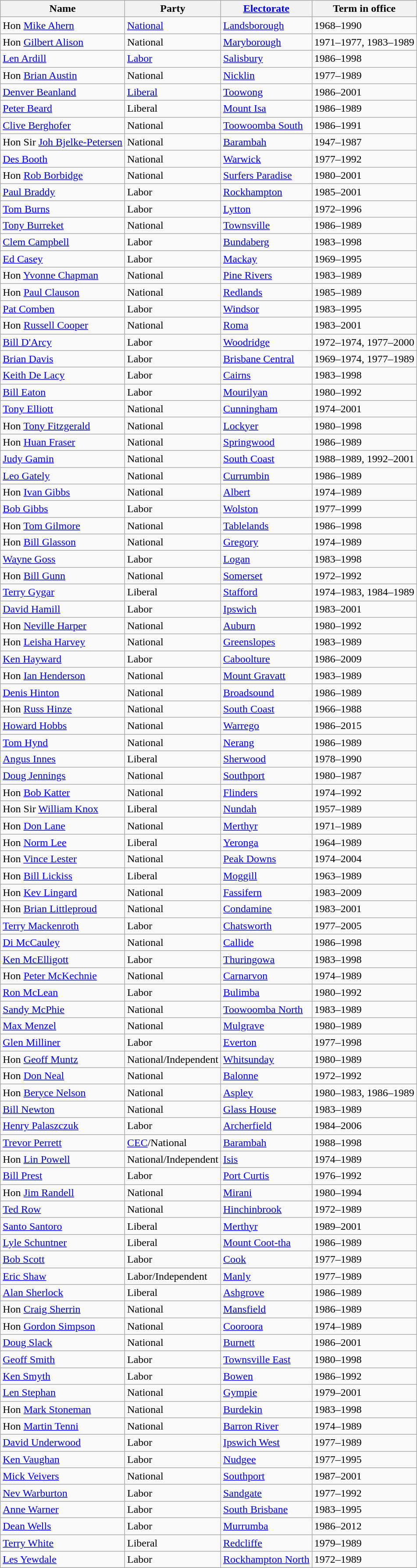<table class="wikitable sortable">
<tr>
<th>Name</th>
<th>Party</th>
<th><a href='#'>Electorate</a></th>
<th>Term in office</th>
</tr>
<tr>
<td>Hon <a href='#'>Mike Ahern</a></td>
<td><a href='#'>National</a></td>
<td><a href='#'>Landsborough</a></td>
<td>1968–1990</td>
</tr>
<tr>
<td>Hon <a href='#'>Gilbert Alison</a></td>
<td>National</td>
<td><a href='#'>Maryborough</a></td>
<td>1971–1977, 1983–1989</td>
</tr>
<tr>
<td><a href='#'>Len Ardill</a></td>
<td><a href='#'>Labor</a></td>
<td><a href='#'>Salisbury</a></td>
<td>1986–1998</td>
</tr>
<tr>
<td>Hon <a href='#'>Brian Austin</a></td>
<td>National</td>
<td><a href='#'>Nicklin</a></td>
<td>1977–1989</td>
</tr>
<tr>
<td><a href='#'>Denver Beanland</a></td>
<td><a href='#'>Liberal</a></td>
<td><a href='#'>Toowong</a></td>
<td>1986–2001</td>
</tr>
<tr>
<td><a href='#'>Peter Beard</a></td>
<td>Liberal</td>
<td><a href='#'>Mount Isa</a></td>
<td>1986–1989</td>
</tr>
<tr>
<td><a href='#'>Clive Berghofer</a></td>
<td>National</td>
<td><a href='#'>Toowoomba South</a></td>
<td>1986–1991</td>
</tr>
<tr>
<td>Hon Sir <a href='#'>Joh Bjelke-Petersen</a> </td>
<td>National</td>
<td><a href='#'>Barambah</a></td>
<td>1947–1987</td>
</tr>
<tr>
<td><a href='#'>Des Booth</a></td>
<td>National</td>
<td><a href='#'>Warwick</a></td>
<td>1977–1992</td>
</tr>
<tr>
<td>Hon <a href='#'>Rob Borbidge</a></td>
<td>National</td>
<td><a href='#'>Surfers Paradise</a></td>
<td>1980–2001</td>
</tr>
<tr>
<td><a href='#'>Paul Braddy</a></td>
<td>Labor</td>
<td><a href='#'>Rockhampton</a></td>
<td>1985–2001</td>
</tr>
<tr>
<td><a href='#'>Tom Burns</a></td>
<td>Labor</td>
<td><a href='#'>Lytton</a></td>
<td>1972–1996</td>
</tr>
<tr>
<td><a href='#'>Tony Burreket</a></td>
<td>National</td>
<td><a href='#'>Townsville</a></td>
<td>1986–1989</td>
</tr>
<tr>
<td><a href='#'>Clem Campbell</a></td>
<td>Labor</td>
<td><a href='#'>Bundaberg</a></td>
<td>1983–1998</td>
</tr>
<tr>
<td><a href='#'>Ed Casey</a></td>
<td>Labor</td>
<td><a href='#'>Mackay</a></td>
<td>1969–1995</td>
</tr>
<tr>
<td>Hon <a href='#'>Yvonne Chapman</a></td>
<td>National</td>
<td><a href='#'>Pine Rivers</a></td>
<td>1983–1989</td>
</tr>
<tr>
<td>Hon <a href='#'>Paul Clauson</a></td>
<td>National</td>
<td><a href='#'>Redlands</a></td>
<td>1985–1989</td>
</tr>
<tr>
<td><a href='#'>Pat Comben</a></td>
<td>Labor</td>
<td><a href='#'>Windsor</a></td>
<td>1983–1995</td>
</tr>
<tr>
<td>Hon <a href='#'>Russell Cooper</a></td>
<td>National</td>
<td><a href='#'>Roma</a></td>
<td>1983–2001</td>
</tr>
<tr>
<td><a href='#'>Bill D'Arcy</a></td>
<td>Labor</td>
<td><a href='#'>Woodridge</a></td>
<td>1972–1974, 1977–2000</td>
</tr>
<tr>
<td><a href='#'>Brian Davis</a></td>
<td>Labor</td>
<td><a href='#'>Brisbane Central</a></td>
<td>1969–1974, 1977–1989</td>
</tr>
<tr>
<td><a href='#'>Keith De Lacy</a></td>
<td>Labor</td>
<td><a href='#'>Cairns</a></td>
<td>1983–1998</td>
</tr>
<tr>
<td><a href='#'>Bill Eaton</a></td>
<td>Labor</td>
<td><a href='#'>Mourilyan</a></td>
<td>1980–1992</td>
</tr>
<tr>
<td><a href='#'>Tony Elliott</a></td>
<td>National</td>
<td><a href='#'>Cunningham</a></td>
<td>1974–2001</td>
</tr>
<tr>
<td>Hon <a href='#'>Tony Fitzgerald</a></td>
<td>National</td>
<td><a href='#'>Lockyer</a></td>
<td>1980–1998</td>
</tr>
<tr>
<td>Hon <a href='#'>Huan Fraser</a></td>
<td>National</td>
<td><a href='#'>Springwood</a></td>
<td>1986–1989</td>
</tr>
<tr>
<td><a href='#'>Judy Gamin</a> </td>
<td>National</td>
<td><a href='#'>South Coast</a></td>
<td>1988–1989, 1992–2001</td>
</tr>
<tr>
<td><a href='#'>Leo Gately</a></td>
<td>National</td>
<td><a href='#'>Currumbin</a></td>
<td>1986–1989</td>
</tr>
<tr>
<td>Hon <a href='#'>Ivan Gibbs</a></td>
<td>National</td>
<td><a href='#'>Albert</a></td>
<td>1974–1989</td>
</tr>
<tr>
<td><a href='#'>Bob Gibbs</a></td>
<td>Labor</td>
<td><a href='#'>Wolston</a></td>
<td>1977–1999</td>
</tr>
<tr>
<td>Hon <a href='#'>Tom Gilmore</a></td>
<td>National</td>
<td><a href='#'>Tablelands</a></td>
<td>1986–1998</td>
</tr>
<tr>
<td>Hon <a href='#'>Bill Glasson</a></td>
<td>National</td>
<td><a href='#'>Gregory</a></td>
<td>1974–1989</td>
</tr>
<tr>
<td><a href='#'>Wayne Goss</a></td>
<td>Labor</td>
<td><a href='#'>Logan</a></td>
<td>1983–1998</td>
</tr>
<tr>
<td>Hon <a href='#'>Bill Gunn</a></td>
<td>National</td>
<td><a href='#'>Somerset</a></td>
<td>1972–1992</td>
</tr>
<tr>
<td><a href='#'>Terry Gygar</a></td>
<td>Liberal</td>
<td><a href='#'>Stafford</a></td>
<td>1974–1983, 1984–1989</td>
</tr>
<tr>
<td><a href='#'>David Hamill</a></td>
<td>Labor</td>
<td><a href='#'>Ipswich</a></td>
<td>1983–2001</td>
</tr>
<tr>
<td>Hon <a href='#'>Neville Harper</a></td>
<td>National</td>
<td><a href='#'>Auburn</a></td>
<td>1980–1992</td>
</tr>
<tr>
<td>Hon <a href='#'>Leisha Harvey</a></td>
<td>National</td>
<td><a href='#'>Greenslopes</a></td>
<td>1983–1989</td>
</tr>
<tr>
<td><a href='#'>Ken Hayward</a></td>
<td>Labor</td>
<td><a href='#'>Caboolture</a></td>
<td>1986–2009</td>
</tr>
<tr>
<td>Hon <a href='#'>Ian Henderson</a></td>
<td>National</td>
<td><a href='#'>Mount Gravatt</a></td>
<td>1983–1989</td>
</tr>
<tr>
<td><a href='#'>Denis Hinton</a></td>
<td>National</td>
<td><a href='#'>Broadsound</a></td>
<td>1986–1989</td>
</tr>
<tr>
<td>Hon <a href='#'>Russ Hinze</a> </td>
<td>National</td>
<td><a href='#'>South Coast</a></td>
<td>1966–1988</td>
</tr>
<tr>
<td><a href='#'>Howard Hobbs</a></td>
<td>National</td>
<td><a href='#'>Warrego</a></td>
<td>1986–2015</td>
</tr>
<tr>
<td><a href='#'>Tom Hynd</a></td>
<td>National</td>
<td><a href='#'>Nerang</a></td>
<td>1986–1989</td>
</tr>
<tr>
<td><a href='#'>Angus Innes</a></td>
<td>Liberal</td>
<td><a href='#'>Sherwood</a></td>
<td>1978–1990</td>
</tr>
<tr>
<td><a href='#'>Doug Jennings</a> </td>
<td>National</td>
<td><a href='#'>Southport</a></td>
<td>1980–1987</td>
</tr>
<tr>
<td>Hon <a href='#'>Bob Katter</a></td>
<td>National</td>
<td><a href='#'>Flinders</a></td>
<td>1974–1992</td>
</tr>
<tr>
<td>Hon Sir <a href='#'>William Knox</a></td>
<td>Liberal</td>
<td><a href='#'>Nundah</a></td>
<td>1957–1989</td>
</tr>
<tr>
<td>Hon <a href='#'>Don Lane</a> </td>
<td>National</td>
<td><a href='#'>Merthyr</a></td>
<td>1971–1989</td>
</tr>
<tr>
<td>Hon <a href='#'>Norm Lee</a></td>
<td>Liberal</td>
<td><a href='#'>Yeronga</a></td>
<td>1964–1989</td>
</tr>
<tr>
<td>Hon <a href='#'>Vince Lester</a></td>
<td>National</td>
<td><a href='#'>Peak Downs</a></td>
<td>1974–2004</td>
</tr>
<tr>
<td>Hon <a href='#'>Bill Lickiss</a></td>
<td>Liberal</td>
<td><a href='#'>Moggill</a></td>
<td>1963–1989</td>
</tr>
<tr>
<td>Hon <a href='#'>Kev Lingard</a></td>
<td>National</td>
<td><a href='#'>Fassifern</a></td>
<td>1983–2009</td>
</tr>
<tr>
<td>Hon <a href='#'>Brian Littleproud</a></td>
<td>National</td>
<td><a href='#'>Condamine</a></td>
<td>1983–2001</td>
</tr>
<tr>
<td><a href='#'>Terry Mackenroth</a></td>
<td>Labor</td>
<td><a href='#'>Chatsworth</a></td>
<td>1977–2005</td>
</tr>
<tr>
<td><a href='#'>Di McCauley</a></td>
<td>National</td>
<td><a href='#'>Callide</a></td>
<td>1986–1998</td>
</tr>
<tr>
<td><a href='#'>Ken McElligott</a></td>
<td>Labor</td>
<td><a href='#'>Thuringowa</a></td>
<td>1983–1998</td>
</tr>
<tr>
<td>Hon <a href='#'>Peter McKechnie</a></td>
<td>National</td>
<td><a href='#'>Carnarvon</a></td>
<td>1974–1989</td>
</tr>
<tr>
<td><a href='#'>Ron McLean</a></td>
<td>Labor</td>
<td><a href='#'>Bulimba</a></td>
<td>1980–1992</td>
</tr>
<tr>
<td><a href='#'>Sandy McPhie</a></td>
<td>National</td>
<td><a href='#'>Toowoomba North</a></td>
<td>1983–1989</td>
</tr>
<tr>
<td><a href='#'>Max Menzel</a></td>
<td>National</td>
<td><a href='#'>Mulgrave</a></td>
<td>1980–1989</td>
</tr>
<tr>
<td><a href='#'>Glen Milliner</a></td>
<td>Labor</td>
<td><a href='#'>Everton</a></td>
<td>1977–1998</td>
</tr>
<tr>
<td>Hon <a href='#'>Geoff Muntz</a></td>
<td>National/Independent </td>
<td><a href='#'>Whitsunday</a></td>
<td>1980–1989</td>
</tr>
<tr>
<td>Hon <a href='#'>Don Neal</a></td>
<td>National</td>
<td><a href='#'>Balonne</a></td>
<td>1972–1992</td>
</tr>
<tr>
<td>Hon <a href='#'>Beryce Nelson</a></td>
<td>National</td>
<td><a href='#'>Aspley</a></td>
<td>1980–1983, 1986–1989</td>
</tr>
<tr>
<td><a href='#'>Bill Newton</a></td>
<td>National</td>
<td><a href='#'>Glass House</a></td>
<td>1983–1989</td>
</tr>
<tr>
<td><a href='#'>Henry Palaszczuk</a></td>
<td>Labor</td>
<td><a href='#'>Archerfield</a></td>
<td>1984–2006</td>
</tr>
<tr>
<td><a href='#'>Trevor Perrett</a> </td>
<td><a href='#'>CEC</a>/National </td>
<td><a href='#'>Barambah</a></td>
<td>1988–1998</td>
</tr>
<tr>
<td>Hon <a href='#'>Lin Powell</a></td>
<td>National/Independent </td>
<td><a href='#'>Isis</a></td>
<td>1974–1989</td>
</tr>
<tr>
<td><a href='#'>Bill Prest</a></td>
<td>Labor</td>
<td><a href='#'>Port Curtis</a></td>
<td>1976–1992</td>
</tr>
<tr>
<td>Hon <a href='#'>Jim Randell</a></td>
<td>National</td>
<td><a href='#'>Mirani</a></td>
<td>1980–1994</td>
</tr>
<tr>
<td><a href='#'>Ted Row</a></td>
<td>National</td>
<td><a href='#'>Hinchinbrook</a></td>
<td>1972–1989</td>
</tr>
<tr>
<td><a href='#'>Santo Santoro</a> </td>
<td>Liberal</td>
<td><a href='#'>Merthyr</a></td>
<td>1989–2001</td>
</tr>
<tr>
<td><a href='#'>Lyle Schuntner</a></td>
<td>Liberal</td>
<td><a href='#'>Mount Coot-tha</a></td>
<td>1986–1989</td>
</tr>
<tr>
<td><a href='#'>Bob Scott</a></td>
<td>Labor</td>
<td><a href='#'>Cook</a></td>
<td>1977–1989</td>
</tr>
<tr>
<td><a href='#'>Eric Shaw</a></td>
<td>Labor/Independent </td>
<td><a href='#'>Manly</a></td>
<td>1977–1989</td>
</tr>
<tr>
<td><a href='#'>Alan Sherlock</a></td>
<td>Liberal</td>
<td><a href='#'>Ashgrove</a></td>
<td>1986–1989</td>
</tr>
<tr>
<td>Hon <a href='#'>Craig Sherrin</a></td>
<td>National</td>
<td><a href='#'>Mansfield</a></td>
<td>1986–1989</td>
</tr>
<tr>
<td>Hon <a href='#'>Gordon Simpson</a></td>
<td>National</td>
<td><a href='#'>Cooroora</a></td>
<td>1974–1989</td>
</tr>
<tr>
<td><a href='#'>Doug Slack</a></td>
<td>National</td>
<td><a href='#'>Burnett</a></td>
<td>1986–2001</td>
</tr>
<tr>
<td><a href='#'>Geoff Smith</a></td>
<td>Labor</td>
<td><a href='#'>Townsville East</a></td>
<td>1980–1998</td>
</tr>
<tr>
<td><a href='#'>Ken Smyth</a></td>
<td>Labor</td>
<td><a href='#'>Bowen</a></td>
<td>1986–1992</td>
</tr>
<tr>
<td><a href='#'>Len Stephan</a></td>
<td>National</td>
<td><a href='#'>Gympie</a></td>
<td>1979–2001</td>
</tr>
<tr>
<td>Hon <a href='#'>Mark Stoneman</a></td>
<td>National</td>
<td><a href='#'>Burdekin</a></td>
<td>1983–1998</td>
</tr>
<tr>
<td>Hon <a href='#'>Martin Tenni</a></td>
<td>National</td>
<td><a href='#'>Barron River</a></td>
<td>1974–1989</td>
</tr>
<tr>
<td><a href='#'>David Underwood</a></td>
<td>Labor</td>
<td><a href='#'>Ipswich West</a></td>
<td>1977–1989</td>
</tr>
<tr>
<td><a href='#'>Ken Vaughan</a></td>
<td>Labor</td>
<td><a href='#'>Nudgee</a></td>
<td>1977–1995</td>
</tr>
<tr>
<td><a href='#'>Mick Veivers</a> </td>
<td>National</td>
<td><a href='#'>Southport</a></td>
<td>1987–2001</td>
</tr>
<tr>
<td><a href='#'>Nev Warburton</a></td>
<td>Labor</td>
<td><a href='#'>Sandgate</a></td>
<td>1977–1992</td>
</tr>
<tr>
<td><a href='#'>Anne Warner</a></td>
<td>Labor</td>
<td><a href='#'>South Brisbane</a></td>
<td>1983–1995</td>
</tr>
<tr>
<td><a href='#'>Dean Wells</a></td>
<td>Labor</td>
<td><a href='#'>Murrumba</a></td>
<td>1986–2012</td>
</tr>
<tr>
<td><a href='#'>Terry White</a></td>
<td>Liberal</td>
<td><a href='#'>Redcliffe</a></td>
<td>1979–1989</td>
</tr>
<tr>
<td><a href='#'>Les Yewdale</a></td>
<td>Labor</td>
<td><a href='#'>Rockhampton North</a></td>
<td>1972–1989</td>
</tr>
<tr>
</tr>
</table>
